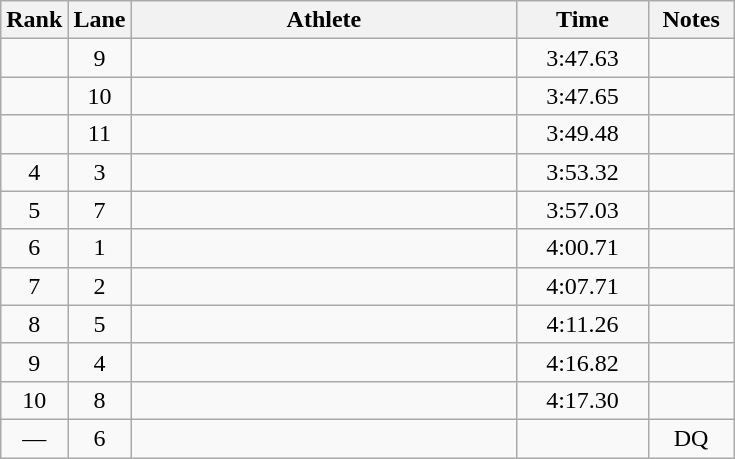<table class="wikitable sortable" style="text-align:center">
<tr>
<th width=10>Rank</th>
<th width=10>Lane</th>
<th width=250>Athlete</th>
<th width=80>Time</th>
<th width=50>Notes</th>
</tr>
<tr>
<td></td>
<td>9</td>
<td align=left></td>
<td>3:47.63</td>
<td></td>
</tr>
<tr>
<td></td>
<td>10</td>
<td align=left></td>
<td>3:47.65</td>
<td></td>
</tr>
<tr>
<td></td>
<td>11</td>
<td align=left></td>
<td>3:49.48</td>
<td></td>
</tr>
<tr>
<td>4</td>
<td>3</td>
<td align=left></td>
<td>3:53.32</td>
<td></td>
</tr>
<tr>
<td>5</td>
<td>7</td>
<td align=left></td>
<td>3:57.03</td>
<td></td>
</tr>
<tr>
<td>6</td>
<td>1</td>
<td align=left></td>
<td>4:00.71</td>
<td></td>
</tr>
<tr>
<td>7</td>
<td>2</td>
<td align=left></td>
<td>4:07.71</td>
<td></td>
</tr>
<tr>
<td>8</td>
<td>5</td>
<td align=left></td>
<td>4:11.26</td>
<td></td>
</tr>
<tr>
<td>9</td>
<td>4</td>
<td align=left></td>
<td>4:16.82</td>
<td></td>
</tr>
<tr>
<td>10</td>
<td>8</td>
<td align=left></td>
<td>4:17.30</td>
<td></td>
</tr>
<tr>
<td>—</td>
<td>6</td>
<td align=left></td>
<td></td>
<td>DQ</td>
</tr>
</table>
